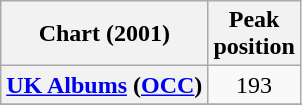<table class="wikitable sortable plainrowheaders" style="text-align:center;">
<tr>
<th scope="col">Chart (2001)</th>
<th scope="col">Peak<br>position</th>
</tr>
<tr>
<th scope="row"><a href='#'>UK Albums</a> (<a href='#'>OCC</a>)</th>
<td>193</td>
</tr>
<tr>
</tr>
<tr>
</tr>
<tr>
</tr>
</table>
